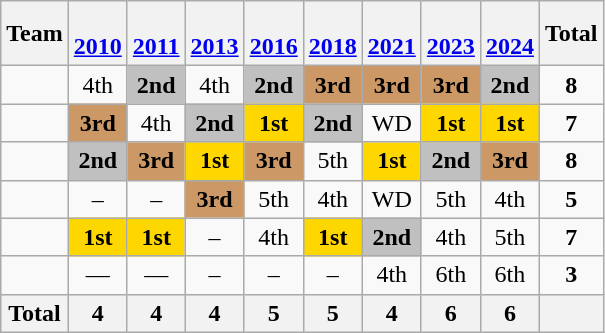<table class=wikitable style="text-align:center">
<tr>
<th>Team</th>
<th><br><a href='#'>2010</a></th>
<th><br><a href='#'>2011</a></th>
<th><br><a href='#'>2013</a></th>
<th><br><a href='#'>2016</a></th>
<th><br><a href='#'>2018</a></th>
<th><br><a href='#'>2021</a></th>
<th><br><a href='#'>2023</a></th>
<th><br><a href='#'>2024</a></th>
<th>Total</th>
</tr>
<tr>
<td align=left></td>
<td>4th</td>
<td bgcolor=silver><strong>2nd</strong></td>
<td>4th</td>
<td bgcolor=silver><strong>2nd</strong></td>
<td bgcolor=cc9966><strong>3rd</strong></td>
<td bgcolor=cc9966><strong>3rd</strong></td>
<td bgcolor=cc9966><strong>3rd</strong></td>
<td bgcolor=silver><strong>2nd</strong></td>
<td><strong>8</strong></td>
</tr>
<tr>
<td align=left></td>
<td bgcolor=cc9966><strong>3rd</strong></td>
<td>4th</td>
<td bgcolor=silver><strong>2nd</strong></td>
<td bgcolor=gold><strong>1st</strong></td>
<td bgcolor=silver><strong>2nd</strong></td>
<td>WD</td>
<td bgcolor=gold><strong>1st</strong></td>
<td bgcolor=gold><strong>1st</strong></td>
<td><strong>7</strong></td>
</tr>
<tr>
<td align=left></td>
<td bgcolor=silver><strong>2nd</strong></td>
<td bgcolor=cc9966><strong>3rd</strong></td>
<td bgcolor=gold><strong>1st</strong></td>
<td bgcolor=cc9966><strong>3rd</strong></td>
<td>5th</td>
<td bgcolor=gold><strong>1st</strong></td>
<td bgcolor=silver><strong>2nd</strong></td>
<td bgcolor=cc9966><strong>3rd</strong></td>
<td><strong>8</strong></td>
</tr>
<tr>
<td align=left></td>
<td>–</td>
<td>–</td>
<td bgcolor=cc9966><strong>3rd</strong></td>
<td>5th</td>
<td>4th</td>
<td>WD</td>
<td>5th</td>
<td>4th</td>
<td><strong>5</strong></td>
</tr>
<tr>
<td align=left></td>
<td bgcolor=gold><strong>1st</strong></td>
<td bgcolor=gold><strong>1st</strong></td>
<td>–</td>
<td>4th</td>
<td bgcolor=gold><strong>1st</strong></td>
<td bgcolor=silver><strong>2nd</strong></td>
<td>4th</td>
<td>5th</td>
<td><strong>7</strong></td>
</tr>
<tr>
<td align=left></td>
<td>—</td>
<td>—</td>
<td>–</td>
<td>–</td>
<td>–</td>
<td>4th</td>
<td>6th</td>
<td>6th</td>
<td><strong>3</strong></td>
</tr>
<tr>
<th>Total</th>
<th>4</th>
<th>4</th>
<th>4</th>
<th>5</th>
<th>5</th>
<th>4</th>
<th>6</th>
<th>6</th>
<th></th>
</tr>
</table>
